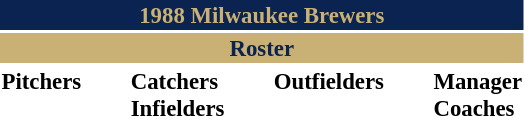<table class="toccolours" style="font-size: 95%;">
<tr>
<th colspan="10" style="background-color: #0a2351;; color: #c9b074; text-align: center;">1988 Milwaukee Brewers</th>
</tr>
<tr>
<td colspan="10" style="background-color: #c9b074; color: #0a2351; text-align: center;"><strong>Roster</strong></td>
</tr>
<tr>
<td valign="top"><strong>Pitchers</strong><br>












</td>
<td width="25px"></td>
<td valign="top"><strong>Catchers</strong><br>


<strong>Infielders</strong>









</td>
<td width="25px"></td>
<td valign="top"><strong>Outfielders</strong><br>






</td>
<td width="25px"></td>
<td valign="top"><strong>Manager</strong><br>
<strong>Coaches</strong>




</td>
</tr>
<tr>
</tr>
</table>
